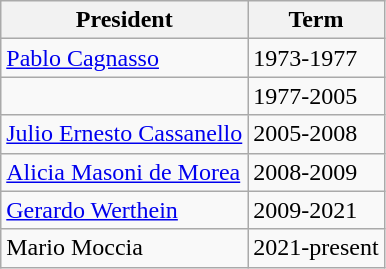<table class="wikitable">
<tr>
<th>President</th>
<th>Term</th>
</tr>
<tr>
<td><a href='#'>Pablo Cagnasso</a></td>
<td>1973-1977</td>
</tr>
<tr>
<td></td>
<td>1977-2005</td>
</tr>
<tr>
<td><a href='#'>Julio Ernesto Cassanello</a></td>
<td>2005-2008</td>
</tr>
<tr>
<td><a href='#'>Alicia Masoni de Morea</a></td>
<td>2008-2009</td>
</tr>
<tr>
<td><a href='#'>Gerardo Werthein</a></td>
<td>2009-2021</td>
</tr>
<tr>
<td>Mario Moccia</td>
<td>2021-present</td>
</tr>
</table>
